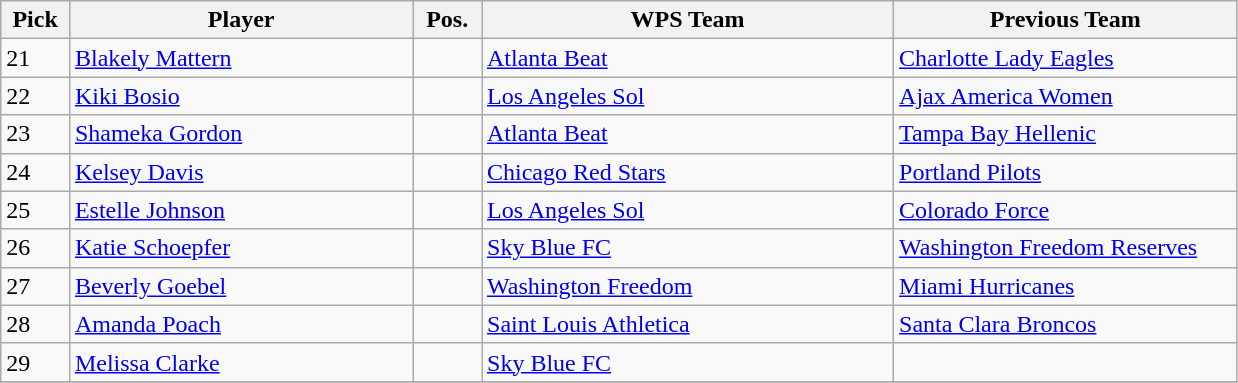<table class="wikitable">
<tr>
<th width="5%">Pick</th>
<th width="25%">Player</th>
<th width="5%">Pos.</th>
<th width="30%">WPS Team</th>
<th width="25%">Previous Team</th>
</tr>
<tr>
<td>21</td>
<td><a href='#'>Blakely Mattern</a></td>
<td></td>
<td><a href='#'>Atlanta Beat</a></td>
<td><a href='#'>Charlotte Lady Eagles</a></td>
</tr>
<tr>
<td>22</td>
<td><a href='#'>Kiki Bosio</a></td>
<td></td>
<td><a href='#'>Los Angeles Sol</a></td>
<td><a href='#'>Ajax America Women</a></td>
</tr>
<tr>
<td>23</td>
<td><a href='#'>Shameka Gordon</a></td>
<td></td>
<td><a href='#'>Atlanta Beat</a></td>
<td><a href='#'>Tampa Bay Hellenic</a></td>
</tr>
<tr>
<td>24</td>
<td><a href='#'>Kelsey Davis</a></td>
<td></td>
<td><a href='#'>Chicago Red Stars</a></td>
<td><a href='#'>Portland Pilots</a></td>
</tr>
<tr>
<td>25</td>
<td><a href='#'>Estelle Johnson</a></td>
<td></td>
<td><a href='#'>Los Angeles Sol</a></td>
<td><a href='#'>Colorado Force</a></td>
</tr>
<tr>
<td>26</td>
<td><a href='#'>Katie Schoepfer</a></td>
<td></td>
<td><a href='#'>Sky Blue FC</a></td>
<td><a href='#'>Washington Freedom Reserves</a></td>
</tr>
<tr>
<td>27</td>
<td><a href='#'>Beverly Goebel</a></td>
<td></td>
<td><a href='#'>Washington Freedom</a></td>
<td><a href='#'>Miami Hurricanes</a></td>
</tr>
<tr>
<td>28</td>
<td><a href='#'>Amanda Poach</a></td>
<td></td>
<td><a href='#'>Saint Louis Athletica</a></td>
<td><a href='#'>Santa Clara Broncos</a></td>
</tr>
<tr>
<td>29</td>
<td><a href='#'>Melissa Clarke</a></td>
<td></td>
<td><a href='#'>Sky Blue FC</a></td>
<td></td>
</tr>
<tr>
</tr>
</table>
